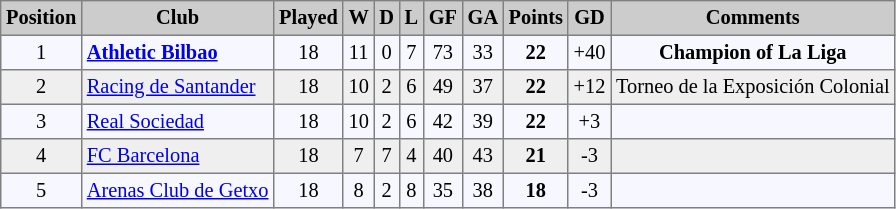<table cellpadding="3" cellspacing="0" border="1" style="background:#f7f8ff; font-size:85%; border:gray solid 1px; border-collapse:collapse;">
<tr style="background:#ccc;">
<th>Position</th>
<th>Club</th>
<th>Played</th>
<th>W</th>
<th>D</th>
<th>L</th>
<th>GF</th>
<th>GA</th>
<th>Points</th>
<th>GD</th>
<th>Comments</th>
</tr>
<tr style="text-align:center;">
<td>1</td>
<td align="left"><strong><a href='#'>Athletic Bilbao</a></strong></td>
<td>18</td>
<td>11</td>
<td>0</td>
<td>7</td>
<td>73</td>
<td>33</td>
<td><strong>22</strong></td>
<td>+40</td>
<td><strong>Champion of La Liga</strong></td>
</tr>
<tr style="text-align:center; background:#efefef;">
<td>2</td>
<td align="left"><a href='#'>Racing de Santander</a></td>
<td>18</td>
<td>10</td>
<td>2</td>
<td>6</td>
<td>49</td>
<td>37</td>
<td><strong>22</strong></td>
<td>+12</td>
<td>Torneo de la Exposición Colonial</td>
</tr>
<tr style="text-align:center;">
<td>3</td>
<td align="left"><a href='#'>Real Sociedad</a></td>
<td>18</td>
<td>10</td>
<td>2</td>
<td>6</td>
<td>42</td>
<td>39</td>
<td><strong>22</strong></td>
<td>+3</td>
<td></td>
</tr>
<tr style="text-align:center; background:#efefef;">
<td>4</td>
<td align="left"><a href='#'>FC Barcelona</a></td>
<td>18</td>
<td>7</td>
<td>7</td>
<td>4</td>
<td>40</td>
<td>43</td>
<td><strong>21</strong></td>
<td>-3</td>
<td></td>
</tr>
<tr style="text-align:center;">
<td>5</td>
<td align="left"><a href='#'>Arenas Club de Getxo</a></td>
<td>18</td>
<td>8</td>
<td>2</td>
<td>8</td>
<td>35</td>
<td>38</td>
<td><strong>18</strong></td>
<td>-3</td>
<td></td>
</tr>
</table>
